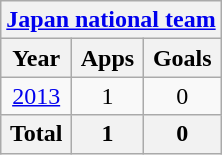<table class="wikitable" style="text-align:center">
<tr>
<th colspan=3><a href='#'>Japan national team</a></th>
</tr>
<tr>
<th>Year</th>
<th>Apps</th>
<th>Goals</th>
</tr>
<tr>
<td><a href='#'>2013</a></td>
<td>1</td>
<td>0</td>
</tr>
<tr>
<th>Total</th>
<th>1</th>
<th>0</th>
</tr>
</table>
